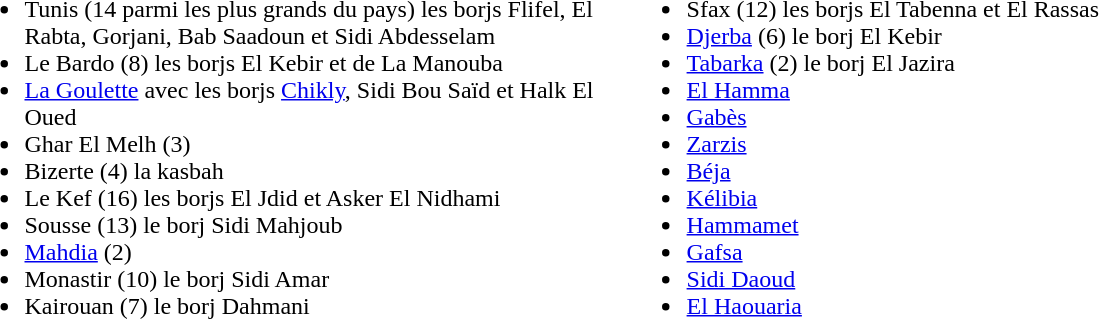<table width="70%">
<tr>
<td valign="top" width="50%"><br><ul><li>Tunis (14 parmi les plus grands du pays)  les borjs Flifel, El Rabta, Gorjani, Bab Saadoun et Sidi Abdesselam</li><li>Le Bardo (8) les borjs El Kebir et de La Manouba</li><li><a href='#'>La Goulette</a> avec les borjs <a href='#'>Chikly</a>, Sidi Bou Saïd et Halk El Oued</li><li>Ghar El Melh (3)</li><li>Bizerte (4)  la kasbah</li><li>Le Kef (16)  les borjs El Jdid et Asker El Nidhami</li><li>Sousse (13)  le borj Sidi Mahjoub</li><li><a href='#'>Mahdia</a> (2)</li><li>Monastir (10)  le borj Sidi Amar</li><li>Kairouan (7)  le borj Dahmani</li></ul></td>
<td valign="top" width="50%"><br><ul><li>Sfax (12)  les borjs El Tabenna et El Rassas</li><li><a href='#'>Djerba</a> (6)  le borj El Kebir</li><li><a href='#'>Tabarka</a> (2)  le borj El Jazira</li><li><a href='#'>El Hamma</a></li><li><a href='#'>Gabès</a></li><li><a href='#'>Zarzis</a></li><li><a href='#'>Béja</a></li><li><a href='#'>Kélibia</a></li><li><a href='#'>Hammamet</a></li><li><a href='#'>Gafsa</a></li><li><a href='#'>Sidi Daoud</a></li><li><a href='#'>El Haouaria</a></li></ul></td>
</tr>
</table>
